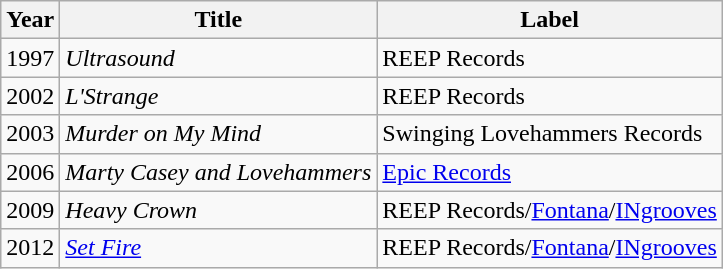<table class="wikitable">
<tr>
<th align="left">Year</th>
<th align="left">Title</th>
<th align="left">Label</th>
</tr>
<tr>
<td>1997</td>
<td><em>Ultrasound</em></td>
<td>REEP Records</td>
</tr>
<tr>
<td>2002</td>
<td><em>L'Strange</em></td>
<td>REEP Records</td>
</tr>
<tr>
<td>2003</td>
<td><em>Murder on My Mind</em></td>
<td>Swinging Lovehammers Records</td>
</tr>
<tr>
<td>2006</td>
<td><em>Marty Casey and Lovehammers</em></td>
<td><a href='#'>Epic Records</a></td>
</tr>
<tr>
<td>2009</td>
<td><em>Heavy Crown</em></td>
<td>REEP Records/<a href='#'>Fontana</a>/<a href='#'>INgrooves</a></td>
</tr>
<tr>
<td>2012</td>
<td><em><a href='#'>Set Fire</a></em></td>
<td>REEP Records/<a href='#'>Fontana</a>/<a href='#'>INgrooves</a></td>
</tr>
</table>
